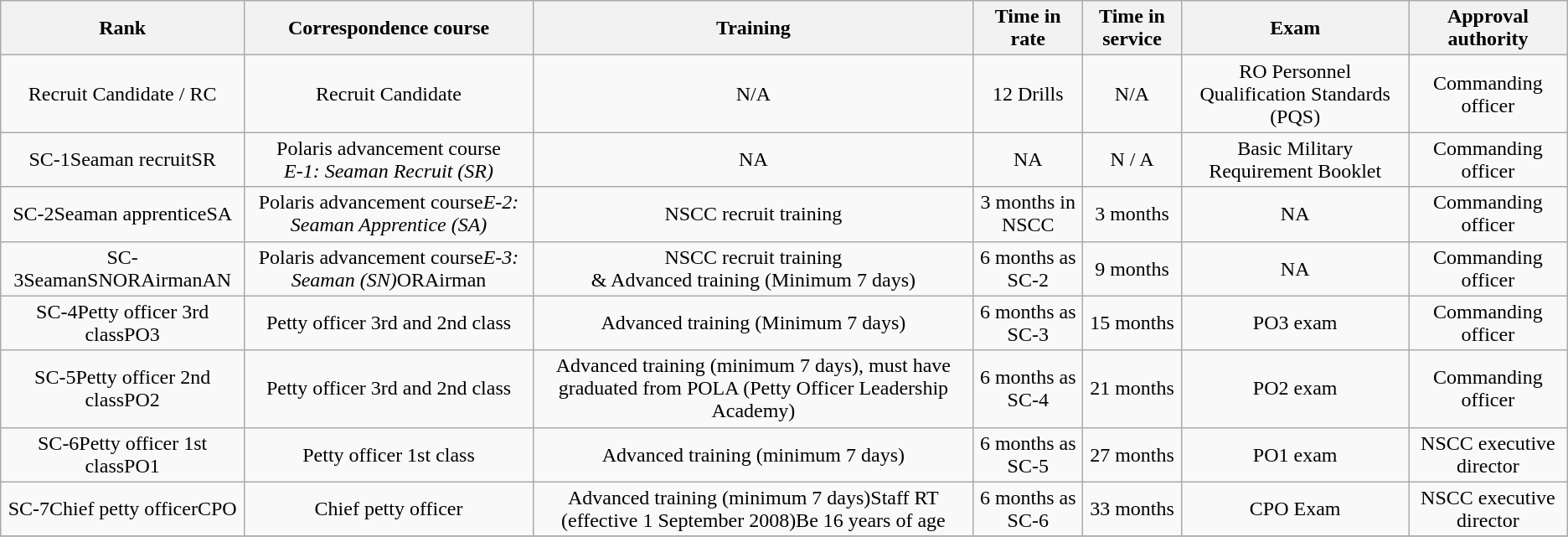<table class="wikitable" style="text-align: center;">
<tr>
<th>Rank</th>
<th>Correspondence course</th>
<th>Training</th>
<th>Time in rate</th>
<th>Time in service</th>
<th>Exam</th>
<th>Approval authority</th>
</tr>
<tr>
<td>Recruit Candidate / RC</td>
<td>Recruit Candidate</td>
<td>N/A</td>
<td>12 Drills</td>
<td>N/A</td>
<td>RO Personnel Qualification Standards (PQS)</td>
<td>Commanding officer</td>
</tr>
<tr>
<td>SC-1Seaman recruitSR</td>
<td>Polaris advancement course<br><em>E-1: Seaman Recruit (SR)</em></td>
<td>NA</td>
<td>NA</td>
<td>N / A</td>
<td>Basic Military Requirement Booklet</td>
<td>Commanding officer</td>
</tr>
<tr>
<td>SC-2Seaman apprenticeSA</td>
<td>Polaris advancement course<em>E-2: Seaman Apprentice (SA)</em></td>
<td>NSCC recruit training</td>
<td>3 months in NSCC</td>
<td>3 months</td>
<td>NA</td>
<td>Commanding officer</td>
</tr>
<tr>
<td>SC-3SeamanSNORAirmanAN</td>
<td>Polaris advancement course<em>E-3: Seaman (SN)</em>ORAirman<em></em></td>
<td>NSCC recruit training<br>&
Advanced training (Minimum 7 days)</td>
<td>6 months as SC-2</td>
<td>9 months</td>
<td>NA</td>
<td>Commanding officer</td>
</tr>
<tr>
<td>SC-4Petty officer 3rd classPO3</td>
<td>Petty officer 3rd and 2nd class<em></em></td>
<td>Advanced training (Minimum 7 days)</td>
<td>6 months as SC-3</td>
<td>15 months</td>
<td>PO3 exam</td>
<td>Commanding officer</td>
</tr>
<tr>
<td>SC-5Petty officer 2nd classPO2</td>
<td>Petty officer 3rd and 2nd class<em></em></td>
<td>Advanced training (minimum 7 days), must have graduated from POLA (Petty Officer Leadership Academy)</td>
<td>6 months as SC-4</td>
<td>21 months</td>
<td>PO2 exam</td>
<td>Commanding officer</td>
</tr>
<tr>
<td>SC-6Petty officer 1st classPO1</td>
<td>Petty officer 1st class</td>
<td>Advanced training (minimum 7 days)</td>
<td>6 months as SC-5</td>
<td>27 months</td>
<td>PO1 exam</td>
<td>NSCC executive director</td>
</tr>
<tr>
<td>SC-7Chief petty officerCPO</td>
<td>Chief petty officer</td>
<td>Advanced training (minimum 7 days)Staff RT (effective 1 September 2008)Be 16 years of age</td>
<td>6 months as SC-6</td>
<td>33 months</td>
<td>CPO Exam</td>
<td>NSCC executive director</td>
</tr>
<tr>
</tr>
</table>
